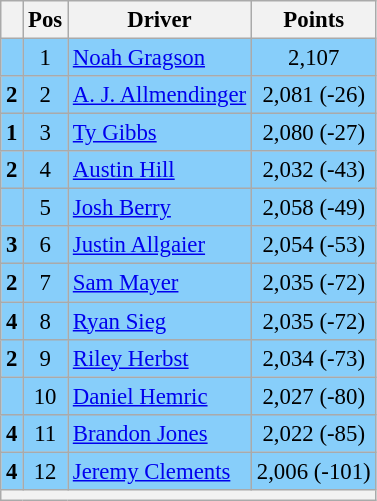<table class="wikitable" style="font-size: 95%;">
<tr>
<th></th>
<th>Pos</th>
<th>Driver</th>
<th>Points</th>
</tr>
<tr style="background:#87CEFA;">
<td align="left"></td>
<td style="text-align:center;">1</td>
<td><a href='#'>Noah Gragson</a></td>
<td style="text-align:center;">2,107</td>
</tr>
<tr style="background:#87CEFA;">
<td align="left"> <strong>2</strong></td>
<td style="text-align:center;">2</td>
<td><a href='#'>A. J. Allmendinger</a></td>
<td style="text-align:center;">2,081 (-26)</td>
</tr>
<tr style="background:#87CEFA;">
<td align="left"> <strong>1</strong></td>
<td style="text-align:center;">3</td>
<td><a href='#'>Ty Gibbs</a></td>
<td style="text-align:center;">2,080 (-27)</td>
</tr>
<tr style="background:#87CEFA;">
<td align="left"> <strong>2</strong></td>
<td style="text-align:center;">4</td>
<td><a href='#'>Austin Hill</a></td>
<td style="text-align:center;">2,032 (-43)</td>
</tr>
<tr style="background:#87CEFA;">
<td align="left"></td>
<td style="text-align:center;">5</td>
<td><a href='#'>Josh Berry</a></td>
<td style="text-align:center;">2,058 (-49)</td>
</tr>
<tr style="background:#87CEFA;">
<td align="left"> <strong>3</strong></td>
<td style="text-align:center;">6</td>
<td><a href='#'>Justin Allgaier</a></td>
<td style="text-align:center;">2,054 (-53)</td>
</tr>
<tr style="background:#87CEFA;">
<td align="left"> <strong>2</strong></td>
<td style="text-align:center;">7</td>
<td><a href='#'>Sam Mayer</a></td>
<td style="text-align:center;">2,035 (-72)</td>
</tr>
<tr style="background:#87CEFA;">
<td align="left"> <strong>4</strong></td>
<td style="text-align:center;">8</td>
<td><a href='#'>Ryan Sieg</a></td>
<td style="text-align:center;">2,035 (-72)</td>
</tr>
<tr style="background:#87CEFA;">
<td align="left"> <strong>2</strong></td>
<td style="text-align:center;">9</td>
<td><a href='#'>Riley Herbst</a></td>
<td style="text-align:center;">2,034 (-73)</td>
</tr>
<tr style="background:#87CEFA;">
<td align="left"></td>
<td style="text-align:center;">10</td>
<td><a href='#'>Daniel Hemric</a></td>
<td style="text-align:center;">2,027 (-80)</td>
</tr>
<tr style="background:#87CEFA;">
<td align="left"> <strong>4</strong></td>
<td style="text-align:center;">11</td>
<td><a href='#'>Brandon Jones</a></td>
<td style="text-align:center;">2,022 (-85)</td>
</tr>
<tr style="background:#87CEFA;">
<td align="left"> <strong>4</strong></td>
<td style="text-align:center;">12</td>
<td><a href='#'>Jeremy Clements</a></td>
<td style="text-align:center;">2,006 (-101)</td>
</tr>
<tr class="sortbottom">
<th colspan="9"></th>
</tr>
</table>
